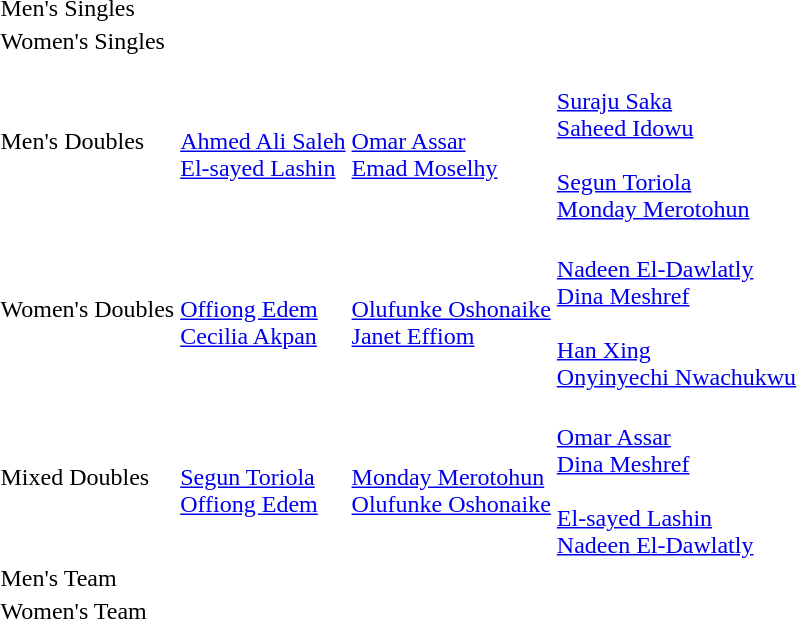<table>
<tr>
<td>Men's Singles</td>
<td></td>
<td></td>
<td></td>
</tr>
<tr>
<td>Women's Singles</td>
<td></td>
<td></td>
<td></td>
</tr>
<tr>
<td>Men's Doubles</td>
<td><br><a href='#'>Ahmed Ali Saleh</a><br><a href='#'>El-sayed Lashin</a></td>
<td><br><a href='#'>Omar Assar</a><br><a href='#'>Emad Moselhy</a></td>
<td><br><a href='#'>Suraju Saka</a><br><a href='#'>Saheed Idowu</a><br><br><a href='#'>Segun Toriola</a><br><a href='#'>Monday Merotohun</a></td>
</tr>
<tr>
<td>Women's Doubles</td>
<td><br><a href='#'>Offiong Edem</a><br><a href='#'>Cecilia Akpan</a></td>
<td><br><a href='#'>Olufunke Oshonaike</a><br><a href='#'>Janet Effiom</a></td>
<td><br><a href='#'>Nadeen El-Dawlatly</a><br><a href='#'>Dina Meshref</a><br><br><a href='#'>Han Xing</a><br><a href='#'>Onyinyechi Nwachukwu</a></td>
</tr>
<tr>
<td>Mixed Doubles</td>
<td><br><a href='#'>Segun Toriola</a><br><a href='#'>Offiong Edem</a></td>
<td><br><a href='#'>Monday Merotohun</a><br><a href='#'>Olufunke Oshonaike</a></td>
<td><br><a href='#'>Omar Assar</a><br><a href='#'>Dina Meshref</a><br><br><a href='#'>El-sayed Lashin</a><br><a href='#'>Nadeen El-Dawlatly</a></td>
</tr>
<tr>
<td>Men's Team</td>
<td></td>
<td></td>
<td></td>
</tr>
<tr>
<td>Women's Team</td>
<td></td>
<td></td>
<td></td>
</tr>
</table>
